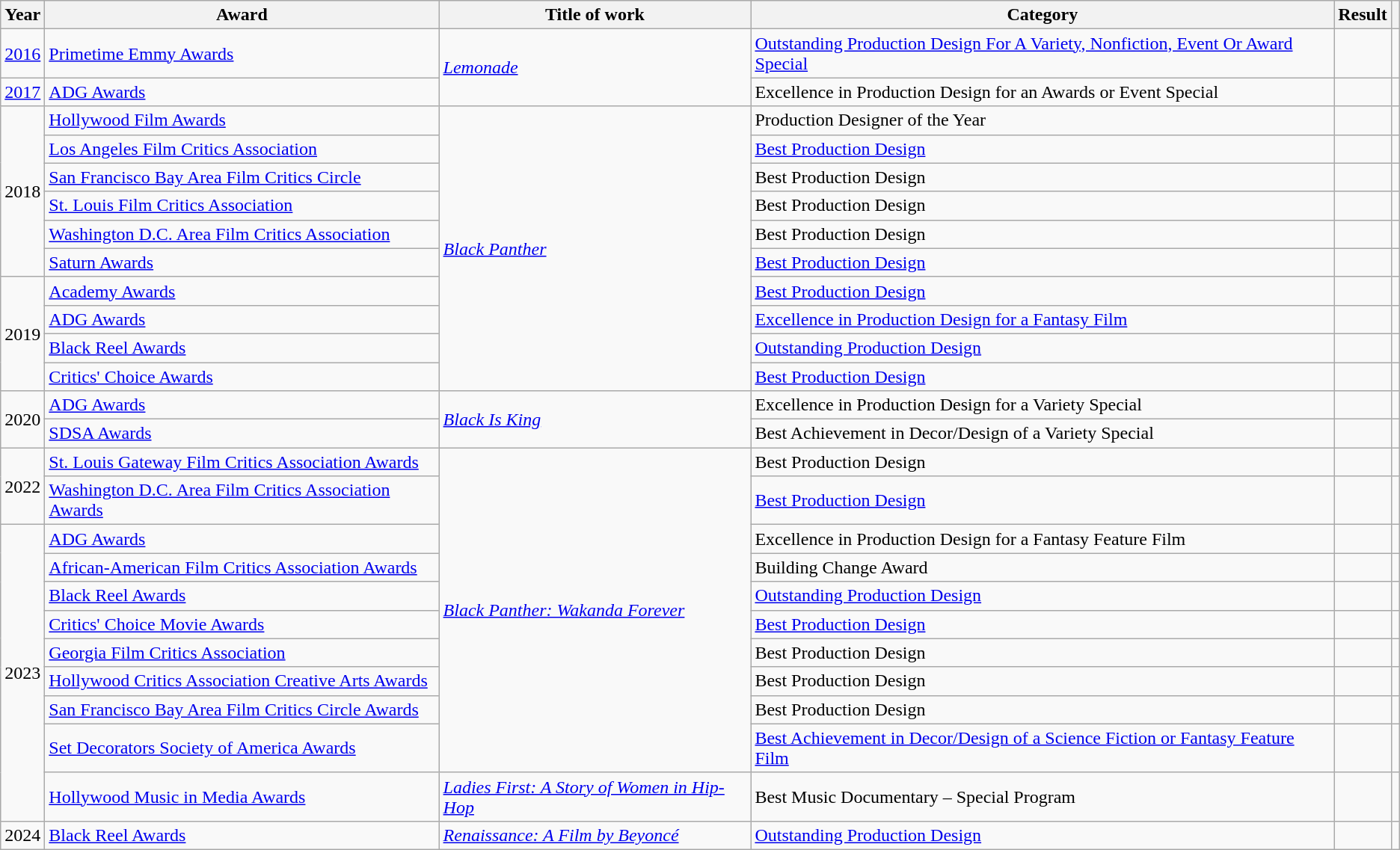<table class="wikitable sortable plainrowheaders">
<tr>
<th scope="col">Year</th>
<th scope="col">Award</th>
<th scope="col">Title of work</th>
<th scope="col">Category</th>
<th scope="col">Result</th>
<th scope="col" class="unsortable"></th>
</tr>
<tr>
<td><a href='#'>2016</a></td>
<td><a href='#'>Primetime Emmy Awards</a></td>
<td rowspan="2"><em><a href='#'>Lemonade</a></em></td>
<td><a href='#'>Outstanding Production Design For A Variety, Nonfiction, Event Or Award Special</a></td>
<td></td>
<td style="text-align:center;"></td>
</tr>
<tr>
<td><a href='#'>2017</a></td>
<td><a href='#'>ADG Awards</a></td>
<td>Excellence in Production Design for an Awards or Event Special</td>
<td></td>
<td style="text-align:center;"></td>
</tr>
<tr>
<td rowspan="6">2018</td>
<td><a href='#'>Hollywood Film Awards</a></td>
<td rowspan="10"><em><a href='#'>Black Panther</a></em></td>
<td>Production Designer of the Year</td>
<td></td>
<td style="text-align:center;"></td>
</tr>
<tr>
<td><a href='#'>Los Angeles Film Critics Association</a></td>
<td><a href='#'>Best Production Design</a></td>
<td></td>
<td style="text-align:center;"></td>
</tr>
<tr>
<td><a href='#'>San Francisco Bay Area Film Critics Circle</a></td>
<td>Best Production Design</td>
<td></td>
<td style="text-align:center;"></td>
</tr>
<tr>
<td><a href='#'>St. Louis Film Critics Association</a></td>
<td>Best Production Design</td>
<td></td>
<td style="text-align:center;"></td>
</tr>
<tr>
<td><a href='#'>Washington D.C. Area Film Critics Association</a></td>
<td>Best Production Design</td>
<td></td>
<td style="text-align:center;"></td>
</tr>
<tr>
<td><a href='#'>Saturn Awards</a></td>
<td><a href='#'>Best Production Design</a></td>
<td></td>
<td style="text-align:center;"></td>
</tr>
<tr>
<td rowspan="4">2019</td>
<td scope="row"><a href='#'>Academy Awards</a></td>
<td><a href='#'>Best Production Design</a></td>
<td></td>
<td style="text-align:center;"></td>
</tr>
<tr>
<td scope="row"><a href='#'>ADG Awards</a></td>
<td><a href='#'>Excellence in Production Design for a Fantasy Film</a></td>
<td></td>
<td style="text-align:center;"></td>
</tr>
<tr>
<td><a href='#'>Black Reel Awards</a></td>
<td><a href='#'>Outstanding Production Design</a></td>
<td></td>
<td style="text-align:center;"></td>
</tr>
<tr>
<td><a href='#'>Critics' Choice Awards</a></td>
<td><a href='#'>Best Production Design</a></td>
<td></td>
<td style="text-align:center;"></td>
</tr>
<tr>
<td rowspan="2">2020</td>
<td scope="row"><a href='#'>ADG Awards</a></td>
<td rowspan="2"><em><a href='#'>Black Is King</a></em></td>
<td>Excellence in Production Design for a Variety Special</td>
<td></td>
<td style="text-align:center;"></td>
</tr>
<tr>
<td scope="row"><a href='#'>SDSA Awards</a></td>
<td>Best Achievement in Decor/Design of a Variety Special</td>
<td></td>
<td style="text-align:center;"></td>
</tr>
<tr>
<td rowspan="2">2022</td>
<td scope="row"><a href='#'>St. Louis Gateway Film Critics Association Awards</a></td>
<td rowspan="10"><em><a href='#'>Black Panther: Wakanda Forever</a></em></td>
<td>Best Production Design</td>
<td></td>
<td style="text-align:center;"></td>
</tr>
<tr>
<td scope="row"><a href='#'>Washington D.C. Area Film Critics Association Awards</a></td>
<td><a href='#'>Best Production Design</a></td>
<td></td>
<td style="text-align:center;"></td>
</tr>
<tr>
<td rowspan="9">2023</td>
<td scope="row"><a href='#'>ADG Awards</a></td>
<td>Excellence in Production Design for a Fantasy Feature Film</td>
<td></td>
<td style="text-align:center;"></td>
</tr>
<tr>
<td scope="row"><a href='#'>African-American Film Critics Association Awards</a></td>
<td>Building Change Award</td>
<td></td>
<td style="text-align:center;"></td>
</tr>
<tr>
<td scope="row"><a href='#'>Black Reel Awards</a></td>
<td><a href='#'>Outstanding Production Design</a></td>
<td></td>
<td style="text-align:center;"></td>
</tr>
<tr>
<td scope="row"><a href='#'>Critics' Choice Movie Awards</a></td>
<td><a href='#'>Best Production Design</a></td>
<td></td>
<td style="text-align:center;"></td>
</tr>
<tr>
<td scope="row"><a href='#'>Georgia Film Critics Association</a></td>
<td>Best Production Design</td>
<td></td>
<td style="text-align:center;"></td>
</tr>
<tr>
<td scope="row"><a href='#'>Hollywood Critics Association Creative Arts Awards</a></td>
<td>Best Production Design</td>
<td></td>
<td style="text-align:center;"></td>
</tr>
<tr>
<td scope="row"><a href='#'>San Francisco Bay Area Film Critics Circle Awards</a></td>
<td>Best Production Design</td>
<td></td>
<td style="text-align:center;"></td>
</tr>
<tr>
<td scope="row"><a href='#'>Set Decorators Society of America Awards</a></td>
<td><a href='#'>Best Achievement in Decor/Design of a Science Fiction or Fantasy Feature Film</a></td>
<td></td>
<td style="text-align:center;"></td>
</tr>
<tr>
<td scope="row"><a href='#'>Hollywood Music in Media Awards</a></td>
<td><em><a href='#'>Ladies First: A Story of Women in Hip-Hop</a></em></td>
<td>Best Music Documentary – Special Program</td>
<td></td>
<td style="text-align:center;"></td>
</tr>
<tr>
<td>2024</td>
<td scope="row"><a href='#'>Black Reel Awards</a></td>
<td><em><a href='#'>Renaissance: A Film by Beyoncé</a></em></td>
<td><a href='#'>Outstanding Production Design</a></td>
<td></td>
<td style="text-align:center;"></td>
</tr>
</table>
